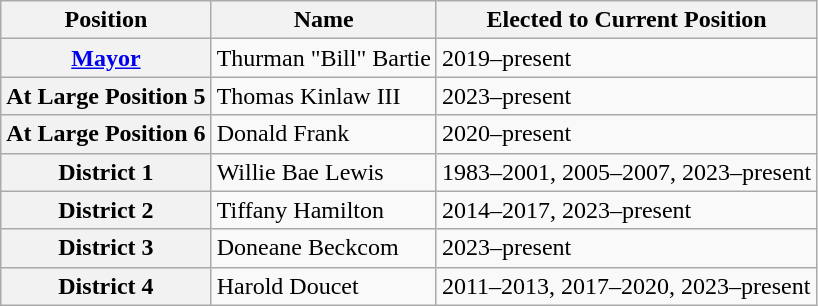<table class=wikitable>
<tr>
<th scope="col" style="text-align:center; vertical-align:bottom;">Position</th>
<th scope="col" style="text-align:center; vertical-align:bottom;">Name</th>
<th scope="col" style="text-align:center; vertical-align:bottom;">Elected to Current Position</th>
</tr>
<tr>
<th scope="row"><a href='#'>Mayor</a></th>
<td>Thurman "Bill" Bartie</td>
<td>2019–present</td>
</tr>
<tr>
<th scope="row">At Large Position 5</th>
<td>Thomas Kinlaw III</td>
<td>2023–present</td>
</tr>
<tr>
<th scope="row">At Large Position 6</th>
<td>Donald Frank</td>
<td>2020–present</td>
</tr>
<tr>
<th scope="row">District 1</th>
<td>Willie Bae Lewis</td>
<td>1983–2001, 2005–2007, 2023–present</td>
</tr>
<tr>
<th scope="row">District 2</th>
<td>Tiffany Hamilton</td>
<td>2014–2017, 2023–present</td>
</tr>
<tr>
<th scope="row">District 3</th>
<td>Doneane Beckcom</td>
<td>2023–present</td>
</tr>
<tr>
<th scope="row">District 4</th>
<td>Harold Doucet</td>
<td>2011–2013, 2017–2020, 2023–present</td>
</tr>
</table>
